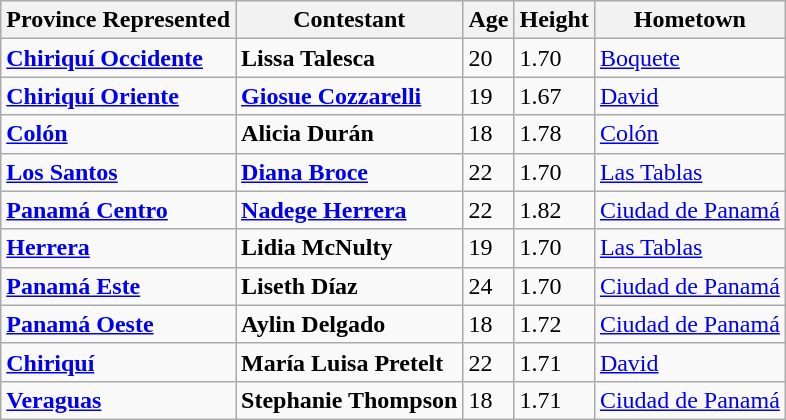<table class="sortable wikitable">
<tr>
<th>Province Represented</th>
<th>Contestant</th>
<th>Age</th>
<th>Height</th>
<th>Hometown</th>
</tr>
<tr>
<td><strong><a href='#'>Chiriquí Occidente</a></strong></td>
<td><strong>Lissa Talesca</strong></td>
<td>20</td>
<td>1.70</td>
<td><a href='#'>Boquete</a></td>
</tr>
<tr>
<td><strong><a href='#'>Chiriquí Oriente</a></strong></td>
<td><strong><a href='#'>Giosue Cozzarelli</a></strong></td>
<td>19</td>
<td>1.67</td>
<td><a href='#'>David</a></td>
</tr>
<tr>
<td><strong><a href='#'>Colón</a></strong></td>
<td><strong>Alicia Durán</strong></td>
<td>18</td>
<td>1.78</td>
<td><a href='#'>Colón</a></td>
</tr>
<tr>
<td><strong><a href='#'>Los Santos</a></strong></td>
<td><strong><a href='#'>Diana Broce</a></strong></td>
<td>22</td>
<td>1.70</td>
<td><a href='#'>Las Tablas</a></td>
</tr>
<tr>
<td><strong><a href='#'>Panamá Centro</a></strong></td>
<td><strong><a href='#'>Nadege Herrera</a></strong></td>
<td>22</td>
<td>1.82</td>
<td><a href='#'>Ciudad de Panamá</a></td>
</tr>
<tr>
<td><strong><a href='#'>Herrera</a></strong></td>
<td><strong>Lidia McNulty</strong></td>
<td>19</td>
<td>1.70</td>
<td><a href='#'>Las Tablas</a></td>
</tr>
<tr>
<td><strong><a href='#'>Panamá Este</a></strong></td>
<td><strong>Liseth Díaz</strong></td>
<td>24</td>
<td>1.70</td>
<td><a href='#'>Ciudad de Panamá</a></td>
</tr>
<tr>
<td><strong><a href='#'>Panamá Oeste</a></strong></td>
<td><strong>Aylin Delgado</strong></td>
<td>18</td>
<td>1.72</td>
<td><a href='#'>Ciudad de Panamá</a></td>
</tr>
<tr>
<td><strong><a href='#'>Chiriquí</a></strong></td>
<td><strong>María Luisa Pretelt</strong></td>
<td>22</td>
<td>1.71</td>
<td><a href='#'>David</a></td>
</tr>
<tr>
<td><strong><a href='#'>Veraguas</a></strong></td>
<td><strong>Stephanie Thompson</strong></td>
<td>18</td>
<td>1.71</td>
<td><a href='#'>Ciudad de Panamá</a></td>
</tr>
</table>
